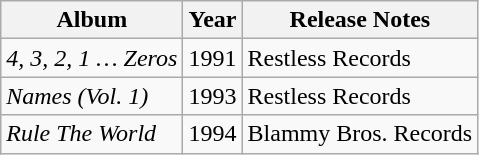<table class="wikitable sortable">
<tr>
<th>Album</th>
<th>Year</th>
<th>Release Notes</th>
</tr>
<tr>
<td><em>4, 3, 2, 1 … Zeros</em></td>
<td>1991</td>
<td>Restless Records</td>
</tr>
<tr>
<td><em>Names (Vol. 1)</em></td>
<td>1993</td>
<td>Restless Records</td>
</tr>
<tr>
<td><em>Rule The World</em></td>
<td>1994</td>
<td>Blammy Bros. Records</td>
</tr>
</table>
